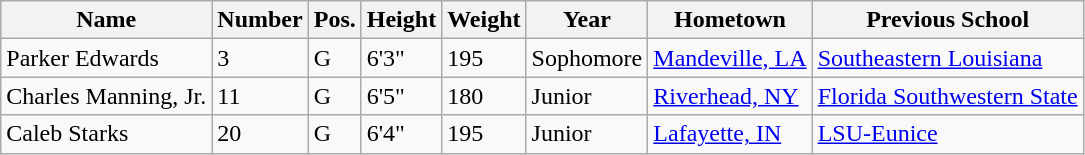<table class="wikitable sortable" border="1">
<tr>
<th>Name</th>
<th>Number</th>
<th>Pos.</th>
<th>Height</th>
<th>Weight</th>
<th>Year</th>
<th>Hometown</th>
<th class="unsortable">Previous School</th>
</tr>
<tr>
<td>Parker Edwards</td>
<td>3</td>
<td>G</td>
<td>6'3"</td>
<td>195</td>
<td>Sophomore</td>
<td><a href='#'>Mandeville, LA</a></td>
<td><a href='#'>Southeastern Louisiana</a></td>
</tr>
<tr>
<td>Charles Manning, Jr.</td>
<td>11</td>
<td>G</td>
<td>6'5"</td>
<td>180</td>
<td>Junior</td>
<td><a href='#'>Riverhead, NY</a></td>
<td><a href='#'>Florida Southwestern State</a></td>
</tr>
<tr>
<td>Caleb Starks</td>
<td>20</td>
<td>G</td>
<td>6'4"</td>
<td>195</td>
<td>Junior</td>
<td><a href='#'>Lafayette, IN</a></td>
<td><a href='#'>LSU-Eunice</a></td>
</tr>
</table>
